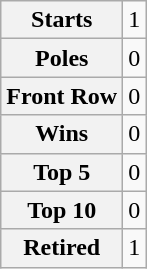<table class="wikitable" style="text-align:center">
<tr>
<th>Starts</th>
<td>1</td>
</tr>
<tr>
<th>Poles</th>
<td>0</td>
</tr>
<tr>
<th>Front Row</th>
<td>0</td>
</tr>
<tr>
<th>Wins</th>
<td>0</td>
</tr>
<tr>
<th>Top 5</th>
<td>0</td>
</tr>
<tr>
<th>Top 10</th>
<td>0</td>
</tr>
<tr>
<th>Retired</th>
<td>1</td>
</tr>
</table>
